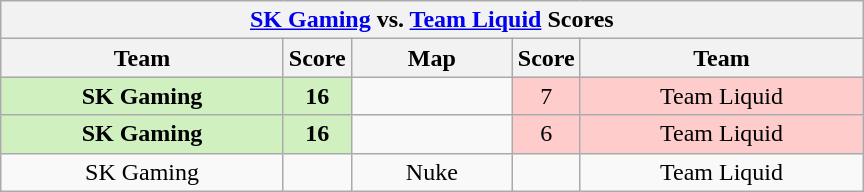<table class="wikitable" style="text-align: center;">
<tr>
<th colspan=5><a href='#'>SK Gaming</a> vs.  <a href='#'>Team Liquid</a> Scores</th>
</tr>
<tr>
<th width="181px">Team</th>
<th width="20px">Score</th>
<th width="100px">Map</th>
<th width="20px">Score</th>
<th width="181px">Team</th>
</tr>
<tr>
<td style="background: #D0F0C0;"><strong>SK Gaming</strong></td>
<td style="background: #D0F0C0;"><strong>16</strong></td>
<td></td>
<td style="background: #FFCCCC;">7</td>
<td style="background: #FFCCCC;">Team Liquid</td>
</tr>
<tr>
<td style="background: #D0F0C0;"><strong>SK Gaming</strong></td>
<td style="background: #D0F0C0;"><strong>16</strong></td>
<td></td>
<td style="background: #FFCCCC;">6</td>
<td style="background: #FFCCCC;">Team Liquid</td>
</tr>
<tr>
<td>SK Gaming</td>
<td></td>
<td>Nuke</td>
<td></td>
<td>Team Liquid</td>
</tr>
</table>
